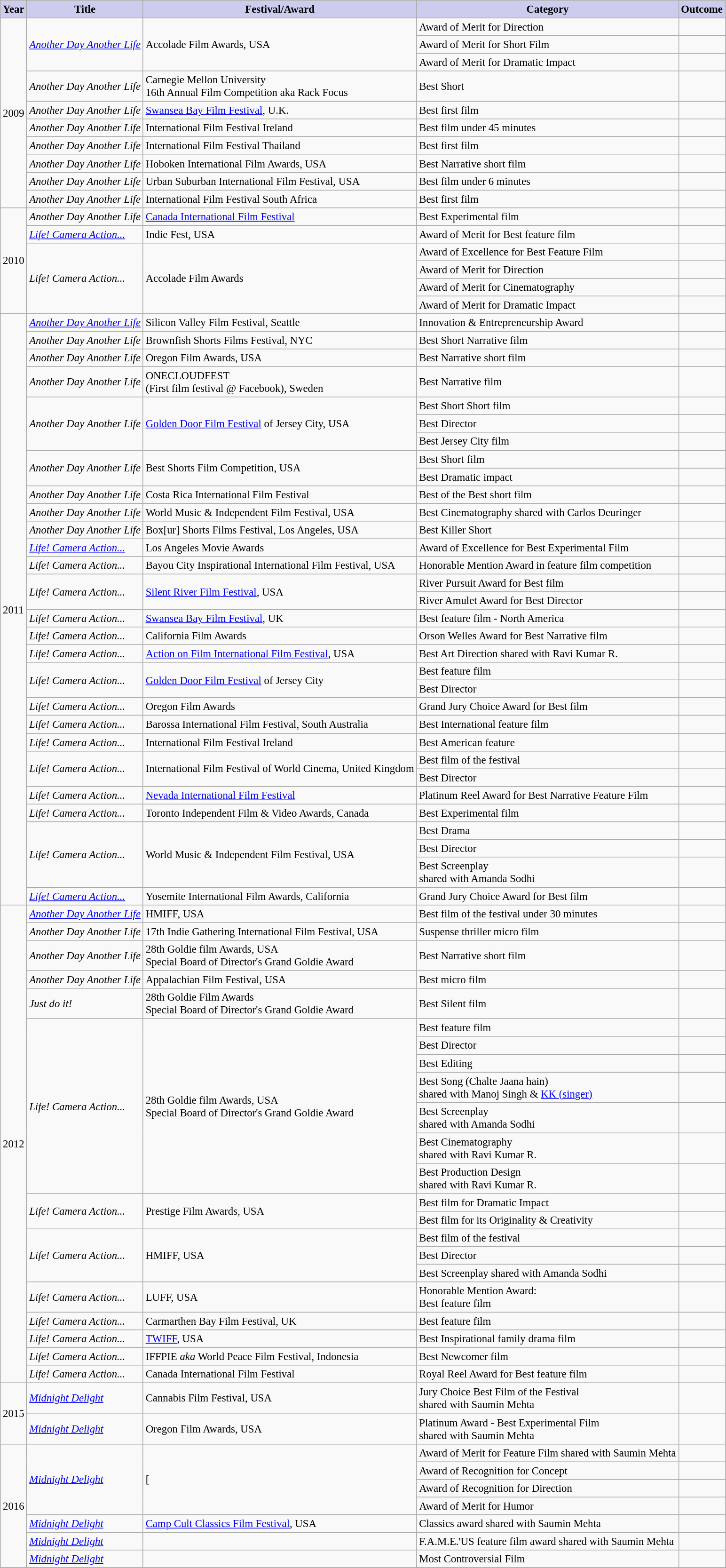<table class="wikitable" style="font-size: 95%;">
<tr style="text-align:center;">
<th style="background:#cce;">Year</th>
<th style="background:#cce;">Title</th>
<th style="background:#cce;">Festival/Award</th>
<th style="background:#cce;">Category</th>
<th style="background:#cce;">Outcome</th>
</tr>
<tr>
<td rowspan="10">2009</td>
<td rowspan="3"><em><a href='#'>Another Day Another Life</a></em></td>
<td rowspan="3">Accolade Film Awards, USA</td>
<td>Award of Merit for Direction</td>
<td></td>
</tr>
<tr>
<td>Award of Merit for Short Film</td>
<td></td>
</tr>
<tr>
<td>Award of Merit for Dramatic Impact</td>
<td></td>
</tr>
<tr>
<td><em>Another Day Another Life</em></td>
<td rowspan="1">Carnegie Mellon University<br>16th Annual Film Competition aka Rack Focus</td>
<td>Best Short</td>
<td></td>
</tr>
<tr>
<td rowspan="1"><em>Another Day Another Life</em></td>
<td><a href='#'>Swansea Bay Film Festival</a>, U.K.</td>
<td>Best first film</td>
<td></td>
</tr>
<tr>
<td><em>Another Day Another Life</em></td>
<td>International Film Festival Ireland</td>
<td>Best film under 45 minutes</td>
<td></td>
</tr>
<tr>
<td><em>Another Day Another Life</em></td>
<td>International Film Festival Thailand</td>
<td>Best first film</td>
<td></td>
</tr>
<tr>
<td><em>Another Day Another Life</em></td>
<td>Hoboken International Film Awards, USA</td>
<td>Best Narrative short film</td>
<td></td>
</tr>
<tr>
<td><em>Another Day Another Life</em></td>
<td>Urban Suburban International Film Festival, USA</td>
<td>Best film under 6 minutes</td>
<td></td>
</tr>
<tr>
<td><em>Another Day Another Life</em></td>
<td>International Film Festival South Africa</td>
<td>Best first film</td>
<td></td>
</tr>
<tr>
<td rowspan="6">2010</td>
<td><em>Another Day Another Life</em></td>
<td><a href='#'>Canada International Film Festival</a></td>
<td>Best Experimental film</td>
<td></td>
</tr>
<tr>
<td><em><a href='#'>Life! Camera Action...</a></em></td>
<td>Indie Fest, USA</td>
<td>Award of Merit for Best feature film</td>
<td></td>
</tr>
<tr>
<td rowspan="4"><em>Life! Camera Action...</em></td>
<td rowspan="4">Accolade Film Awards</td>
<td>Award of Excellence for Best Feature Film</td>
<td></td>
</tr>
<tr>
<td>Award of Merit for Direction</td>
<td></td>
</tr>
<tr>
<td>Award of Merit for Cinematography</td>
<td></td>
</tr>
<tr>
<td>Award of Merit for Dramatic Impact</td>
<td></td>
</tr>
<tr>
<td rowspan="32">2011</td>
<td><em><a href='#'>Another Day Another Life</a></em></td>
<td>Silicon Valley Film Festival, Seattle</td>
<td>Innovation & Entrepreneurship Award</td>
<td></td>
</tr>
<tr>
<td><em>Another Day Another Life</em></td>
<td>Brownfish Shorts Films Festival, NYC</td>
<td>Best Short Narrative film</td>
<td></td>
</tr>
<tr>
<td><em>Another Day Another Life</em></td>
<td>Oregon Film Awards, USA</td>
<td>Best Narrative short film</td>
<td></td>
</tr>
<tr>
<td><em>Another Day Another Life</em></td>
<td>ONECLOUDFEST<br>(First film festival @ Facebook), Sweden</td>
<td>Best Narrative film</td>
<td></td>
</tr>
<tr>
<td rowspan="3"><em>Another Day Another Life</em></td>
<td rowspan="3"><a href='#'>Golden Door Film Festival</a> of Jersey City, USA</td>
<td>Best Short Short film</td>
<td></td>
</tr>
<tr>
<td>Best Director</td>
<td></td>
</tr>
<tr>
<td>Best Jersey City film</td>
<td></td>
</tr>
<tr>
<td rowspan="2"><em>Another Day Another Life</em></td>
<td rowspan="2">Best Shorts Film Competition, USA</td>
<td>Best Short film</td>
<td></td>
</tr>
<tr>
<td>Best Dramatic impact</td>
<td></td>
</tr>
<tr>
<td><em>Another Day Another Life</em></td>
<td>Costa Rica International Film Festival</td>
<td>Best of the Best short film</td>
<td></td>
</tr>
<tr>
<td><em>Another Day Another Life</em></td>
<td>World Music & Independent Film Festival, USA</td>
<td>Best Cinematography shared with Carlos Deuringer</td>
<td></td>
</tr>
<tr>
<td><em>Another Day Another Life</em></td>
<td>Box[ur] Shorts Films Festival, Los Angeles, USA</td>
<td>Best Killer Short</td>
<td></td>
</tr>
<tr>
<td><em><a href='#'>Life! Camera Action...</a></em></td>
<td>Los Angeles Movie Awards</td>
<td>Award of Excellence for Best Experimental Film</td>
<td></td>
</tr>
<tr>
<td><em>Life! Camera Action...</em></td>
<td>Bayou City Inspirational International Film Festival, USA</td>
<td>Honorable Mention Award in feature film competition</td>
<td></td>
</tr>
<tr>
<td rowspan="2"><em>Life! Camera Action...</em></td>
<td rowspan="2"><a href='#'>Silent River Film Festival</a>, USA</td>
<td>River Pursuit Award for Best film</td>
<td></td>
</tr>
<tr>
<td>River Amulet Award for Best Director</td>
<td></td>
</tr>
<tr>
<td><em>Life! Camera Action...</em></td>
<td><a href='#'>Swansea Bay Film Festival</a>, UK</td>
<td>Best feature film - North America</td>
<td></td>
</tr>
<tr>
<td><em>Life! Camera Action...</em></td>
<td>California Film Awards</td>
<td>Orson Welles Award for Best Narrative film</td>
<td></td>
</tr>
<tr>
<td><em>Life! Camera Action...</em></td>
<td><a href='#'>Action on Film International Film Festival</a>, USA </td>
<td>Best Art Direction shared with Ravi Kumar R.</td>
<td></td>
</tr>
<tr>
<td rowspan="2"><em>Life! Camera Action...</em></td>
<td rowspan="2"><a href='#'>Golden Door Film Festival</a> of Jersey City</td>
<td>Best feature film</td>
<td></td>
</tr>
<tr>
<td>Best Director</td>
<td></td>
</tr>
<tr>
<td><em>Life! Camera Action...</em></td>
<td>Oregon Film Awards</td>
<td>Grand Jury Choice Award for Best film</td>
<td></td>
</tr>
<tr>
<td><em>Life! Camera Action...</em></td>
<td>Barossa International Film Festival, South Australia</td>
<td>Best International feature film</td>
<td></td>
</tr>
<tr>
<td><em>Life! Camera Action...</em></td>
<td>International Film Festival Ireland</td>
<td>Best American feature</td>
<td></td>
</tr>
<tr>
<td rowspan="2"><em>Life! Camera Action...</em></td>
<td rowspan="2">International Film Festival of World Cinema, United Kingdom</td>
<td>Best film of the festival</td>
<td></td>
</tr>
<tr>
<td>Best Director</td>
<td></td>
</tr>
<tr>
<td><em>Life! Camera Action...</em></td>
<td><a href='#'>Nevada International Film Festival</a></td>
<td>Platinum Reel Award for Best Narrative Feature Film</td>
<td></td>
</tr>
<tr>
<td><em>Life! Camera Action...</em></td>
<td>Toronto Independent Film & Video Awards, Canada</td>
<td>Best Experimental film</td>
<td></td>
</tr>
<tr>
<td rowspan="3"><em>Life! Camera Action...</em></td>
<td rowspan="3">World Music & Independent Film Festival, USA</td>
<td>Best Drama</td>
<td></td>
</tr>
<tr>
<td>Best Director</td>
<td></td>
</tr>
<tr>
<td>Best Screenplay <br>shared with Amanda Sodhi</td>
<td></td>
</tr>
<tr>
<td><em><a href='#'>Life! Camera Action...</a></em></td>
<td>Yosemite International Film Awards, California</td>
<td>Grand Jury Choice Award for Best film</td>
<td></td>
</tr>
<tr>
<td rowspan="22">2012</td>
<td><em><a href='#'>Another Day Another Life</a></em></td>
<td>HMIFF, USA</td>
<td>Best film of the festival under 30 minutes</td>
<td></td>
</tr>
<tr>
<td><em>Another Day Another Life</em></td>
<td>17th Indie Gathering International Film Festival, USA</td>
<td>Suspense thriller micro film</td>
<td></td>
</tr>
<tr>
<td><em>Another Day Another Life</em></td>
<td>28th Goldie film Awards, USA <br>Special Board of Director's Grand Goldie Award</td>
<td>Best Narrative short film </td>
<td></td>
</tr>
<tr>
<td><em>Another Day Another Life</em></td>
<td>Appalachian Film Festival, USA</td>
<td>Best micro film</td>
<td></td>
</tr>
<tr>
<td><em>Just do it!</em></td>
<td>28th Goldie Film Awards <br> Special Board of Director's Grand Goldie Award</td>
<td>Best Silent film</td>
<td></td>
</tr>
<tr>
<td rowspan="7"><em>Life! Camera Action...</em></td>
<td rowspan="7">28th Goldie film Awards, USA<br>Special Board of Director's Grand Goldie Award</td>
<td>Best feature film</td>
<td></td>
</tr>
<tr>
<td>Best Director</td>
<td></td>
</tr>
<tr>
<td>Best Editing</td>
<td></td>
</tr>
<tr>
<td>Best Song (Chalte Jaana hain)<br>shared with Manoj Singh & <a href='#'>KK (singer)</a></td>
<td></td>
</tr>
<tr>
<td>Best Screenplay <br>shared with Amanda Sodhi</td>
<td></td>
</tr>
<tr>
<td>Best Cinematography <br>shared with Ravi Kumar R.</td>
<td></td>
</tr>
<tr>
<td>Best Production Design <br>shared with Ravi Kumar R.</td>
<td></td>
</tr>
<tr>
<td rowspan="2"><em>Life! Camera Action...</em></td>
<td rowspan="2">Prestige Film Awards, USA</td>
<td>Best film for Dramatic Impact</td>
<td></td>
</tr>
<tr>
<td>Best film for its Originality & Creativity</td>
<td></td>
</tr>
<tr>
<td rowspan="3"><em>Life! Camera Action...</em></td>
<td rowspan="3">HMIFF, USA</td>
<td>Best film of the festival</td>
<td></td>
</tr>
<tr>
<td>Best Director</td>
<td></td>
</tr>
<tr>
<td>Best Screenplay shared with Amanda Sodhi</td>
<td></td>
</tr>
<tr>
<td><em>Life! Camera Action...</em></td>
<td>LUFF, USA</td>
<td>Honorable Mention Award:<br>Best feature film</td>
<td></td>
</tr>
<tr>
<td><em>Life! Camera Action...</em></td>
<td>Carmarthen Bay Film Festival, UK</td>
<td>Best feature film</td>
<td></td>
</tr>
<tr>
<td><em>Life! Camera Action...</em></td>
<td><a href='#'>TWIFF</a>, USA</td>
<td>Best Inspirational family drama film</td>
<td></td>
</tr>
<tr>
<td><em>Life! Camera Action...</em></td>
<td>IFFPIE <em>aka</em> World Peace Film Festival, Indonesia</td>
<td>Best Newcomer film</td>
<td></td>
</tr>
<tr>
<td><em>Life! Camera Action...</em></td>
<td>Canada International Film Festival</td>
<td>Royal Reel Award for Best feature film</td>
<td></td>
</tr>
<tr>
<td rowspan="2">2015</td>
<td><em><a href='#'>Midnight Delight</a></em></td>
<td>Cannabis Film Festival, USA</td>
<td>Jury Choice Best Film of the Festival<br>shared with Saumin Mehta</td>
<td></td>
</tr>
<tr>
<td><em><a href='#'>Midnight Delight</a></em></td>
<td>Oregon Film Awards, USA</td>
<td>Platinum Award - Best Experimental Film <br>shared with Saumin Mehta</td>
<td></td>
</tr>
<tr>
<td rowspan="7">2016</td>
<td rowspan="4"><em><a href='#'>Midnight Delight</a></em></td>
<td rowspan="4">[</td>
<td>Award of Merit for Feature Film shared with Saumin Mehta</td>
<td></td>
</tr>
<tr>
<td>Award of Recognition for Concept</td>
<td></td>
</tr>
<tr>
<td>Award of Recognition for Direction</td>
<td></td>
</tr>
<tr>
<td>Award of Merit for Humor</td>
<td></td>
</tr>
<tr>
<td><em><a href='#'>Midnight Delight</a></em></td>
<td><a href='#'>Camp Cult Classics Film Festival</a>, USA</td>
<td>Classics award shared with Saumin Mehta</td>
<td></td>
</tr>
<tr>
<td><em><a href='#'>Midnight Delight</a></em></td>
<td></td>
<td>F.A.M.E.'US feature film award shared with Saumin Mehta</td>
<td></td>
</tr>
<tr>
<td><em><a href='#'>Midnight Delight</a></em></td>
<td></td>
<td>Most Controversial Film</td>
<td></td>
</tr>
<tr>
</tr>
</table>
